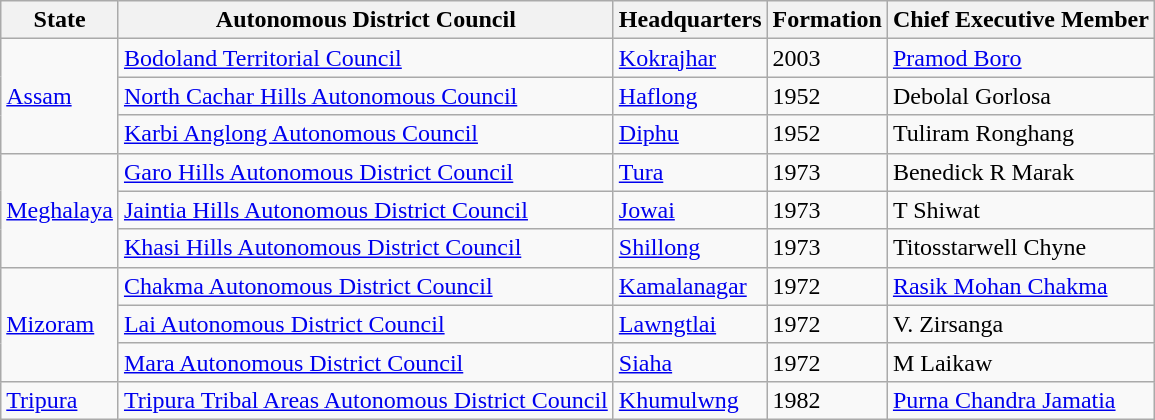<table class="wikitable sortable static-row-numbers">
<tr>
<th>State</th>
<th>Autonomous District Council</th>
<th>Headquarters</th>
<th>Formation</th>
<th>Chief Executive Member</th>
</tr>
<tr>
<td rowspan="3"><a href='#'>Assam</a></td>
<td><a href='#'>Bodoland Territorial Council</a></td>
<td><a href='#'>Kokrajhar</a></td>
<td>2003</td>
<td><a href='#'>Pramod Boro</a></td>
</tr>
<tr>
<td><a href='#'>North Cachar Hills Autonomous Council</a></td>
<td><a href='#'>Haflong</a></td>
<td>1952</td>
<td>Debolal Gorlosa</td>
</tr>
<tr>
<td><a href='#'>Karbi Anglong Autonomous Council</a></td>
<td><a href='#'>Diphu</a></td>
<td>1952</td>
<td>Tuliram Ronghang</td>
</tr>
<tr>
<td rowspan="3"><a href='#'>Meghalaya</a></td>
<td><a href='#'>Garo Hills Autonomous District Council</a></td>
<td><a href='#'>Tura</a></td>
<td>1973</td>
<td>Benedick R Marak</td>
</tr>
<tr>
<td><a href='#'>Jaintia Hills Autonomous District Council</a></td>
<td><a href='#'>Jowai</a></td>
<td>1973</td>
<td>T Shiwat</td>
</tr>
<tr>
<td><a href='#'>Khasi Hills Autonomous District Council</a></td>
<td><a href='#'>Shillong</a></td>
<td>1973</td>
<td>Titosstarwell Chyne</td>
</tr>
<tr>
<td rowspan="3"><a href='#'>Mizoram</a></td>
<td><a href='#'>Chakma Autonomous District Council</a></td>
<td><a href='#'>Kamalanagar</a></td>
<td>1972</td>
<td><a href='#'>Rasik Mohan Chakma</a></td>
</tr>
<tr>
<td><a href='#'>Lai Autonomous District Council</a></td>
<td><a href='#'>Lawngtlai</a></td>
<td>1972</td>
<td>V. Zirsanga</td>
</tr>
<tr>
<td><a href='#'>Mara Autonomous District Council</a></td>
<td><a href='#'>Siaha</a></td>
<td>1972</td>
<td>M Laikaw</td>
</tr>
<tr>
<td rowspan="1"><a href='#'>Tripura</a></td>
<td><a href='#'>Tripura Tribal Areas Autonomous District Council</a></td>
<td><a href='#'>Khumulwng</a></td>
<td>1982</td>
<td><a href='#'>Purna Chandra Jamatia</a></td>
</tr>
</table>
